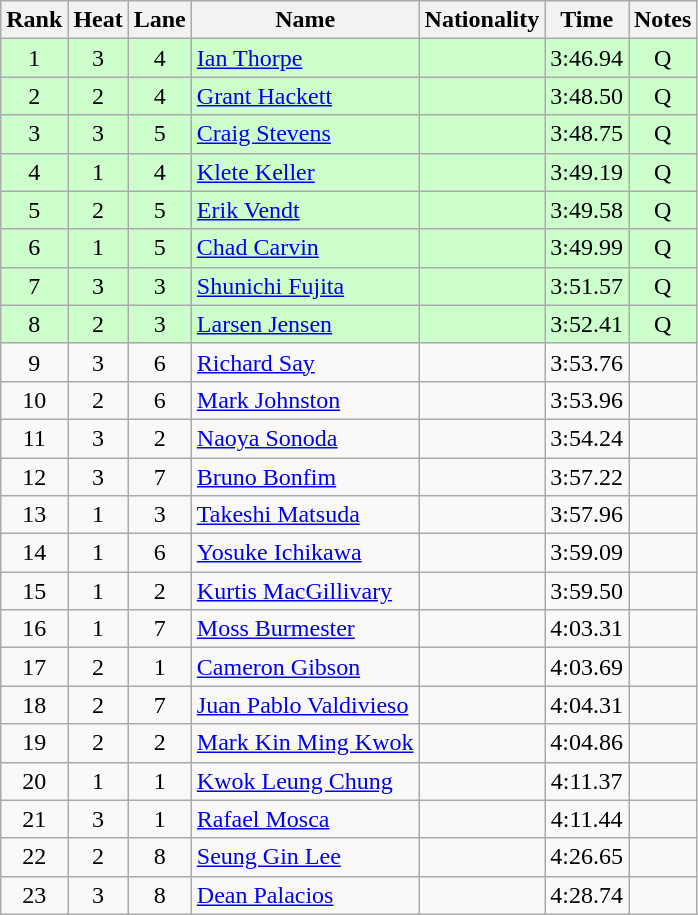<table class="wikitable sortable" style="text-align:center">
<tr>
<th>Rank</th>
<th>Heat</th>
<th>Lane</th>
<th>Name</th>
<th>Nationality</th>
<th>Time</th>
<th>Notes</th>
</tr>
<tr bgcolor=ccffcc>
<td>1</td>
<td>3</td>
<td>4</td>
<td align=left><a href='#'>Ian Thorpe</a></td>
<td align=left></td>
<td>3:46.94</td>
<td>Q</td>
</tr>
<tr bgcolor=ccffcc>
<td>2</td>
<td>2</td>
<td>4</td>
<td align=left><a href='#'>Grant Hackett</a></td>
<td align=left></td>
<td>3:48.50</td>
<td>Q</td>
</tr>
<tr bgcolor=ccffcc>
<td>3</td>
<td>3</td>
<td>5</td>
<td align=left><a href='#'>Craig Stevens</a></td>
<td align=left></td>
<td>3:48.75</td>
<td>Q</td>
</tr>
<tr bgcolor=ccffcc>
<td>4</td>
<td>1</td>
<td>4</td>
<td align=left><a href='#'>Klete Keller</a></td>
<td align=left></td>
<td>3:49.19</td>
<td>Q</td>
</tr>
<tr bgcolor=ccffcc>
<td>5</td>
<td>2</td>
<td>5</td>
<td align=left><a href='#'>Erik Vendt</a></td>
<td align=left></td>
<td>3:49.58</td>
<td>Q</td>
</tr>
<tr bgcolor=ccffcc>
<td>6</td>
<td>1</td>
<td>5</td>
<td align=left><a href='#'>Chad Carvin</a></td>
<td align=left></td>
<td>3:49.99</td>
<td>Q</td>
</tr>
<tr bgcolor=ccffcc>
<td>7</td>
<td>3</td>
<td>3</td>
<td align=left><a href='#'>Shunichi Fujita</a></td>
<td align=left></td>
<td>3:51.57</td>
<td>Q</td>
</tr>
<tr bgcolor=ccffcc>
<td>8</td>
<td>2</td>
<td>3</td>
<td align=left><a href='#'>Larsen Jensen</a></td>
<td align=left></td>
<td>3:52.41</td>
<td>Q</td>
</tr>
<tr>
<td>9</td>
<td>3</td>
<td>6</td>
<td align=left><a href='#'>Richard Say</a></td>
<td align=left></td>
<td>3:53.76</td>
<td></td>
</tr>
<tr>
<td>10</td>
<td>2</td>
<td>6</td>
<td align=left><a href='#'>Mark Johnston</a></td>
<td align=left></td>
<td>3:53.96</td>
<td></td>
</tr>
<tr>
<td>11</td>
<td>3</td>
<td>2</td>
<td align=left><a href='#'>Naoya Sonoda</a></td>
<td align=left></td>
<td>3:54.24</td>
<td></td>
</tr>
<tr>
<td>12</td>
<td>3</td>
<td>7</td>
<td align=left><a href='#'>Bruno Bonfim</a></td>
<td align=left></td>
<td>3:57.22</td>
<td></td>
</tr>
<tr>
<td>13</td>
<td>1</td>
<td>3</td>
<td align=left><a href='#'>Takeshi Matsuda</a></td>
<td align=left></td>
<td>3:57.96</td>
<td></td>
</tr>
<tr>
<td>14</td>
<td>1</td>
<td>6</td>
<td align=left><a href='#'>Yosuke Ichikawa</a></td>
<td align=left></td>
<td>3:59.09</td>
<td></td>
</tr>
<tr>
<td>15</td>
<td>1</td>
<td>2</td>
<td align=left><a href='#'>Kurtis MacGillivary</a></td>
<td align=left></td>
<td>3:59.50</td>
<td></td>
</tr>
<tr>
<td>16</td>
<td>1</td>
<td>7</td>
<td align=left><a href='#'>Moss Burmester</a></td>
<td align=left></td>
<td>4:03.31</td>
<td></td>
</tr>
<tr>
<td>17</td>
<td>2</td>
<td>1</td>
<td align=left><a href='#'>Cameron Gibson</a></td>
<td align=left></td>
<td>4:03.69</td>
<td></td>
</tr>
<tr>
<td>18</td>
<td>2</td>
<td>7</td>
<td align=left><a href='#'>Juan Pablo Valdivieso</a></td>
<td align=left></td>
<td>4:04.31</td>
<td></td>
</tr>
<tr>
<td>19</td>
<td>2</td>
<td>2</td>
<td align=left><a href='#'>Mark Kin Ming Kwok</a></td>
<td align=left></td>
<td>4:04.86</td>
<td></td>
</tr>
<tr>
<td>20</td>
<td>1</td>
<td>1</td>
<td align=left><a href='#'>Kwok Leung Chung</a></td>
<td align=left></td>
<td>4:11.37</td>
<td></td>
</tr>
<tr>
<td>21</td>
<td>3</td>
<td>1</td>
<td align=left><a href='#'>Rafael Mosca</a></td>
<td align=left></td>
<td>4:11.44</td>
<td></td>
</tr>
<tr>
<td>22</td>
<td>2</td>
<td>8</td>
<td align=left><a href='#'>Seung Gin Lee</a></td>
<td align=left></td>
<td>4:26.65</td>
<td></td>
</tr>
<tr>
<td>23</td>
<td>3</td>
<td>8</td>
<td align=left><a href='#'>Dean Palacios</a></td>
<td align=left></td>
<td>4:28.74</td>
<td></td>
</tr>
</table>
